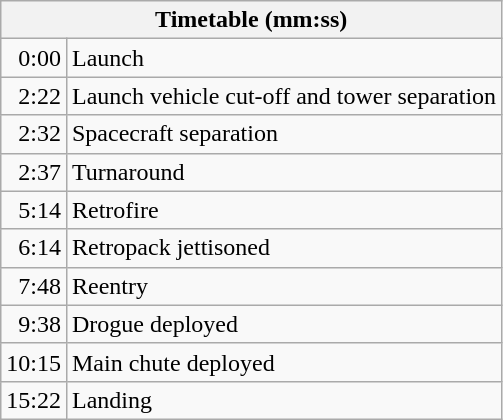<table class="wikitable collapsible collapsed">
<tr>
<th colspan="2">Timetable (mm:ss)</th>
</tr>
<tr>
<td style="text-align:right;">0:00</td>
<td>Launch</td>
</tr>
<tr>
<td style="text-align:right;">2:22</td>
<td>Launch vehicle cut-off and tower separation</td>
</tr>
<tr>
<td style="text-align:right;">2:32</td>
<td>Spacecraft separation</td>
</tr>
<tr>
<td style="text-align:right;">2:37</td>
<td>Turnaround</td>
</tr>
<tr>
<td style="text-align:right;">5:14</td>
<td>Retrofire</td>
</tr>
<tr>
<td style="text-align:right;">6:14</td>
<td>Retropack jettisoned</td>
</tr>
<tr>
<td style="text-align:right;">7:48</td>
<td>Reentry</td>
</tr>
<tr>
<td style="text-align:right;">9:38</td>
<td>Drogue deployed</td>
</tr>
<tr>
<td style="text-align:right;">10:15</td>
<td>Main chute deployed</td>
</tr>
<tr>
<td style="text-align:right;">15:22</td>
<td>Landing</td>
</tr>
</table>
